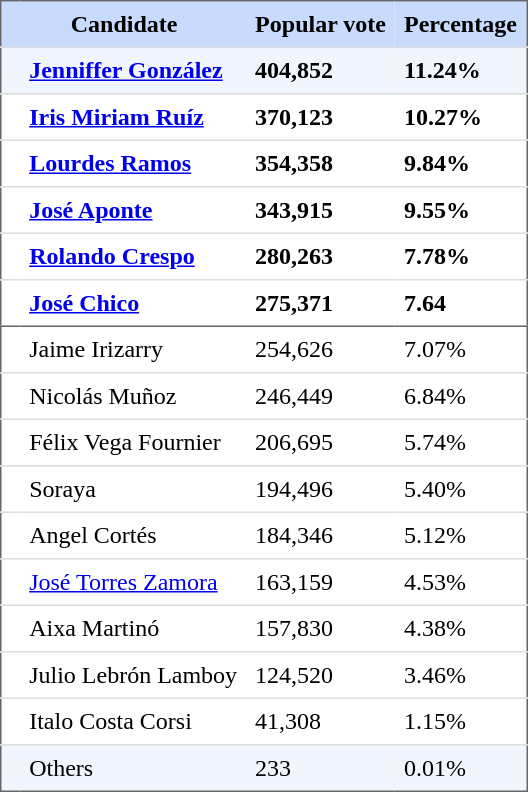<table style="border: 1px solid #666666; border-collapse: collapse" align="center" cellpadding="6">
<tr style="background-color: #C9DBFC">
<th colspan="2">Candidate</th>
<th>Popular vote</th>
<th>Percentage</th>
</tr>
<tr style="background-color: #F0F5FE">
<td style="border-top: 1px solid #DDDDDD"></td>
<td style="border-top: 1px solid #DDDDDD"><strong><a href='#'>Jenniffer González</a></strong></td>
<td style="border-top: 1px solid #DDDDDD"><strong>404,852</strong></td>
<td style="border-top: 1px solid #DDDDDD"><strong>11.24%</strong></td>
</tr>
<tr>
<td style="border-top: 1px solid #DDDDDD"></td>
<td style="border-top: 1px solid #DDDDDD"><strong><a href='#'>Iris Miriam Ruíz</a></strong></td>
<td style="border-top: 1px solid #DDDDDD"><strong>370,123</strong></td>
<td style="border-top: 1px solid #DDDDDD"><strong>10.27%</strong></td>
</tr>
<tr>
<td style="border-top: 1px solid #DDDDDD"></td>
<td style="border-top: 1px solid #DDDDDD"><strong><a href='#'>Lourdes Ramos</a></strong></td>
<td style="border-top: 1px solid #DDDDDD"><strong>354,358</strong></td>
<td style="border-top: 1px solid #DDDDDD"><strong>9.84%</strong></td>
</tr>
<tr>
<td style="border-top: 1px solid #DDDDDD"></td>
<td style="border-top: 1px solid #DDDDDD"><strong><a href='#'>José Aponte</a></strong></td>
<td style="border-top: 1px solid #DDDDDD"><strong>343,915</strong></td>
<td style="border-top: 1px solid #DDDDDD"><strong>9.55%</strong></td>
</tr>
<tr>
<td style="border-top: 1px solid #DDDDDD"></td>
<td style="border-top: 1px solid #DDDDDD"><strong><a href='#'>Rolando Crespo</a></strong></td>
<td style="border-top: 1px solid #DDDDDD"><strong>280,263</strong></td>
<td style="border-top: 1px solid #DDDDDD"><strong>7.78%</strong></td>
</tr>
<tr>
<td style="border-top: 1px solid #DDDDDD"></td>
<td style="border-top: 1px solid #DDDDDD"><strong><a href='#'>José Chico</a></strong></td>
<td style="border-top: 1px solid #DDDDDD"><strong>275,371</strong></td>
<td style="border-top: 1px solid #DDDDDD"><strong>7.64</strong></td>
</tr>
<tr>
<td style="border-top: 1px solid #666666"></td>
<td style="border-top: 1px solid #666666">Jaime Irizarry</td>
<td style="border-top: 1px solid #666666">254,626</td>
<td style="border-top: 1px solid #666666">7.07%</td>
</tr>
<tr>
<td style="border-top: 1px solid #DDDDDD"></td>
<td style="border-top: 1px solid #DDDDDD">Nicolás Muñoz</td>
<td style="border-top: 1px solid #DDDDDD">246,449</td>
<td style="border-top: 1px solid #DDDDDD">6.84%</td>
</tr>
<tr>
<td style="border-top: 1px solid #DDDDDD"></td>
<td style="border-top: 1px solid #DDDDDD">Félix Vega Fournier</td>
<td style="border-top: 1px solid #DDDDDD">206,695</td>
<td style="border-top: 1px solid #DDDDDD">5.74%</td>
</tr>
<tr>
<td style="border-top: 1px solid #DDDDDD"></td>
<td style="border-top: 1px solid #DDDDDD">Soraya</td>
<td style="border-top: 1px solid #DDDDDD">194,496</td>
<td style="border-top: 1px solid #DDDDDD">5.40%</td>
</tr>
<tr>
<td style="border-top: 1px solid #DDDDDD"></td>
<td style="border-top: 1px solid #DDDDDD">Angel Cortés</td>
<td style="border-top: 1px solid #DDDDDD">184,346</td>
<td style="border-top: 1px solid #DDDDDD">5.12%</td>
</tr>
<tr>
<td style="border-top: 1px solid #DDDDDD"></td>
<td style="border-top: 1px solid #DDDDDD"><a href='#'>José Torres Zamora</a></td>
<td style="border-top: 1px solid #DDDDDD">163,159</td>
<td style="border-top: 1px solid #DDDDDD">4.53%</td>
</tr>
<tr>
<td style="border-top: 1px solid #DDDDDD"></td>
<td style="border-top: 1px solid #DDDDDD">Aixa Martinó</td>
<td style="border-top: 1px solid #DDDDDD">157,830</td>
<td style="border-top: 1px solid #DDDDDD">4.38%</td>
</tr>
<tr>
<td style="border-top: 1px solid #DDDDDD"></td>
<td style="border-top: 1px solid #DDDDDD">Julio Lebrón Lamboy</td>
<td style="border-top: 1px solid #DDDDDD">124,520</td>
<td style="border-top: 1px solid #DDDDDD">3.46%</td>
</tr>
<tr>
<td style="border-top: 1px solid #DDDDDD"></td>
<td style="border-top: 1px solid #DDDDDD">Italo Costa Corsi</td>
<td style="border-top: 1px solid #DDDDDD">41,308</td>
<td style="border-top: 1px solid #DDDDDD">1.15%</td>
</tr>
<tr style="background-color: #F0F5FE">
<td style="border-top: 1px solid #DDDDDD"></td>
<td style="border-top: 1px solid #DDDDDD">Others</td>
<td style="border-top: 1px solid #DDDDDD">233</td>
<td style="border-top: 1px solid #DDDDDD">0.01%</td>
</tr>
</table>
